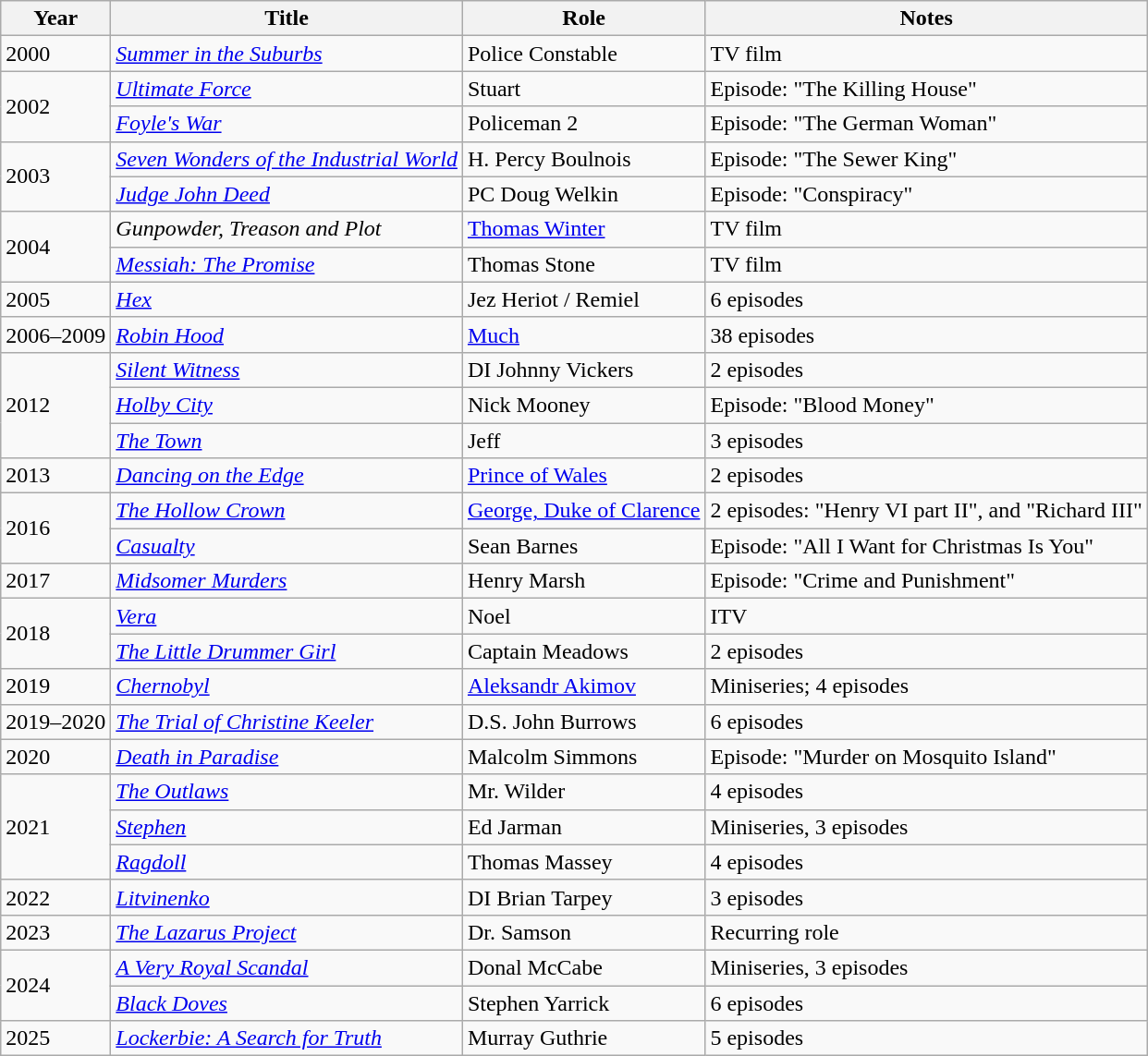<table class="wikitable unsortable">
<tr>
<th>Year</th>
<th>Title</th>
<th>Role</th>
<th>Notes</th>
</tr>
<tr>
<td>2000</td>
<td><em><a href='#'>Summer in the Suburbs</a></em></td>
<td>Police Constable</td>
<td>TV film</td>
</tr>
<tr>
<td rowspan="2">2002</td>
<td><em><a href='#'>Ultimate Force</a></em></td>
<td>Stuart</td>
<td>Episode: "The Killing House"</td>
</tr>
<tr>
<td><em><a href='#'>Foyle's War</a></em></td>
<td>Policeman 2</td>
<td>Episode: "The German Woman"</td>
</tr>
<tr>
<td rowspan="2">2003</td>
<td><em><a href='#'>Seven Wonders of the Industrial World</a></em></td>
<td>H. Percy Boulnois</td>
<td>Episode: "The Sewer King"</td>
</tr>
<tr>
<td><em><a href='#'>Judge John Deed</a></em></td>
<td>PC Doug Welkin</td>
<td>Episode: "Conspiracy"</td>
</tr>
<tr>
<td rowspan="2">2004</td>
<td><em>Gunpowder, Treason and Plot</em></td>
<td><a href='#'>Thomas Winter</a></td>
<td>TV film</td>
</tr>
<tr>
<td><a href='#'><em>Messiah: The Promise</em></a></td>
<td>Thomas Stone</td>
<td>TV film</td>
</tr>
<tr>
<td>2005</td>
<td><a href='#'><em>Hex</em></a></td>
<td>Jez Heriot / Remiel</td>
<td>6 episodes</td>
</tr>
<tr>
<td>2006–2009</td>
<td><a href='#'><em>Robin Hood</em></a></td>
<td><a href='#'>Much</a></td>
<td>38 episodes</td>
</tr>
<tr>
<td rowspan="3">2012</td>
<td><em><a href='#'>Silent Witness</a></em></td>
<td>DI Johnny Vickers</td>
<td>2 episodes</td>
</tr>
<tr>
<td><em><a href='#'>Holby City</a></em></td>
<td>Nick Mooney</td>
<td>Episode: "Blood Money"</td>
</tr>
<tr>
<td><a href='#'><em>The Town</em></a></td>
<td>Jeff</td>
<td>3 episodes</td>
</tr>
<tr>
<td>2013</td>
<td><em><a href='#'>Dancing on the Edge</a></em></td>
<td><a href='#'>Prince of Wales</a></td>
<td>2 episodes</td>
</tr>
<tr>
<td rowspan="2">2016</td>
<td><a href='#'><em>The Hollow Crown</em></a></td>
<td><a href='#'>George, Duke of Clarence</a></td>
<td>2 episodes: "Henry VI part II", and "Richard III"</td>
</tr>
<tr>
<td><em><a href='#'>Casualty</a></em></td>
<td>Sean Barnes</td>
<td>Episode: "All I Want for Christmas Is You"</td>
</tr>
<tr>
<td>2017</td>
<td><em><a href='#'>Midsomer Murders</a></em></td>
<td>Henry Marsh</td>
<td>Episode: "Crime and Punishment"</td>
</tr>
<tr>
<td rowspan="2">2018</td>
<td><em><a href='#'>Vera</a></em></td>
<td>Noel</td>
<td>ITV</td>
</tr>
<tr>
<td><em><a href='#'>The Little Drummer Girl</a></em></td>
<td>Captain Meadows</td>
<td>2 episodes</td>
</tr>
<tr>
<td>2019</td>
<td><em><a href='#'>Chernobyl</a></em></td>
<td><a href='#'>Aleksandr Akimov</a></td>
<td>Miniseries; 4 episodes</td>
</tr>
<tr>
<td>2019–2020</td>
<td><em><a href='#'>The Trial of Christine Keeler</a></em></td>
<td>D.S. John Burrows</td>
<td>6 episodes</td>
</tr>
<tr>
<td>2020</td>
<td><em><a href='#'>Death in Paradise</a></em></td>
<td>Malcolm Simmons</td>
<td>Episode: "Murder on Mosquito Island"</td>
</tr>
<tr>
<td rowspan="3">2021</td>
<td><em><a href='#'>The Outlaws</a></em></td>
<td>Mr. Wilder</td>
<td>4 episodes</td>
</tr>
<tr>
<td><em><a href='#'>Stephen</a></em></td>
<td>Ed Jarman</td>
<td>Miniseries, 3 episodes</td>
</tr>
<tr>
<td><em><a href='#'>Ragdoll</a></em></td>
<td>Thomas Massey</td>
<td>4 episodes</td>
</tr>
<tr>
<td>2022</td>
<td><em><a href='#'>Litvinenko</a></em></td>
<td>DI Brian Tarpey</td>
<td>3 episodes</td>
</tr>
<tr>
<td>2023</td>
<td><em><a href='#'>The Lazarus Project</a></em></td>
<td>Dr. Samson</td>
<td>Recurring role</td>
</tr>
<tr>
<td rowspan="2">2024</td>
<td><em><a href='#'>A Very Royal Scandal</a></em></td>
<td>Donal McCabe</td>
<td>Miniseries, 3 episodes</td>
</tr>
<tr>
<td><em><a href='#'>Black Doves</a></em></td>
<td>Stephen Yarrick</td>
<td>6 episodes</td>
</tr>
<tr>
<td>2025</td>
<td><em><a href='#'>Lockerbie: A Search for Truth</a></em></td>
<td>Murray Guthrie</td>
<td>5 episodes</td>
</tr>
</table>
